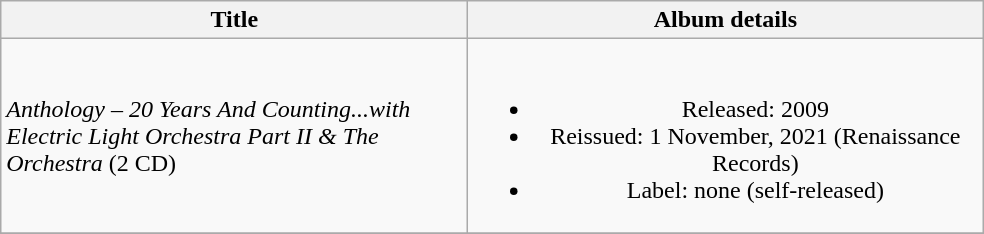<table class="wikitable plainrowheaders" style="text-align:center;" border="1">
<tr>
<th scope="col" rowspan="1" style="width:19em;">Title</th>
<th scope="col" rowspan="1" style="width:21em;">Album details</th>
</tr>
<tr>
<td style="text-align:left;"><em>Anthology – 20 Years And Counting...with Electric Light Orchestra Part II & The Orchestra</em> (2 CD)</td>
<td><br><ul><li>Released: 2009</li><li>Reissued: 1 November, 2021 (Renaissance Records)</li><li>Label: none (self-released)</li></ul></td>
</tr>
<tr>
</tr>
</table>
